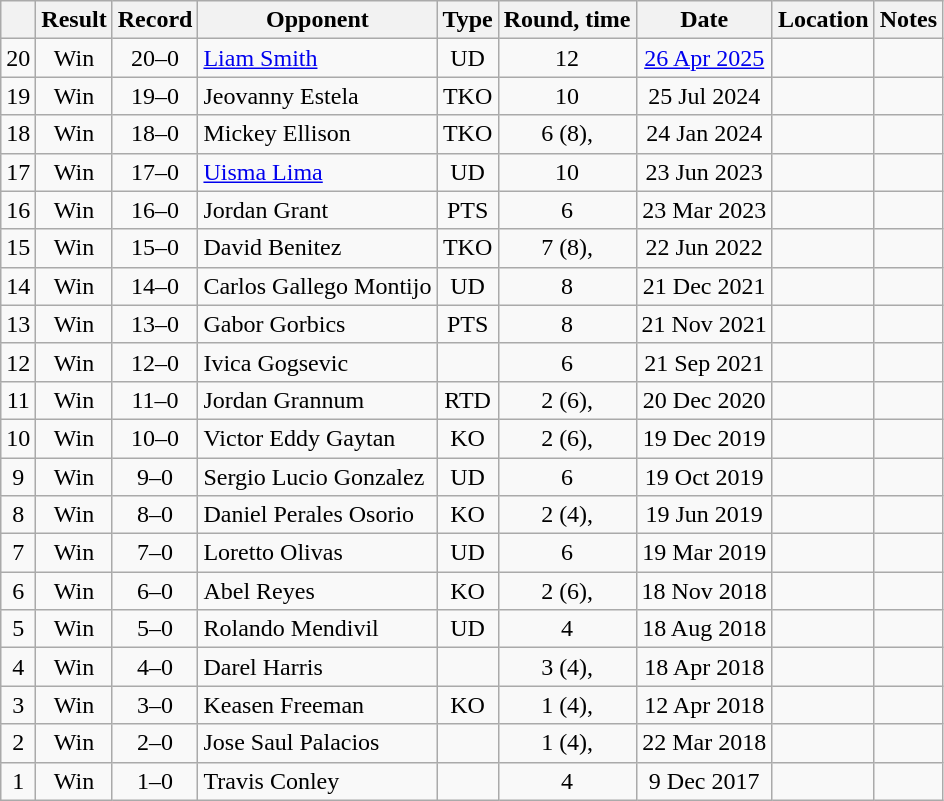<table class="wikitable" style="text-align:center">
<tr>
<th></th>
<th>Result</th>
<th>Record</th>
<th>Opponent</th>
<th>Type</th>
<th>Round, time</th>
<th>Date</th>
<th>Location</th>
<th>Notes</th>
</tr>
<tr>
<td>20</td>
<td> Win</td>
<td>20–0</td>
<td style="text-align:left;"><a href='#'>Liam Smith</a></td>
<td>UD</td>
<td>12</td>
<td><a href='#'>26 Apr 2025</a></td>
<td style="text-align:left;"></td>
<td></td>
</tr>
<tr>
<td>19</td>
<td> Win</td>
<td>19–0</td>
<td style="text-align:left;">Jeovanny Estela</td>
<td>TKO</td>
<td>10</td>
<td>25 Jul 2024</td>
<td style="text-align:left;"></td>
<td></td>
</tr>
<tr>
<td>18</td>
<td> Win</td>
<td>18–0</td>
<td style="text-align:left;">Mickey Ellison</td>
<td>TKO</td>
<td>6 (8), </td>
<td>24 Jan 2024</td>
<td style="text-align:left;"></td>
<td></td>
</tr>
<tr>
<td>17</td>
<td> Win</td>
<td>17–0</td>
<td style="text-align:left;"><a href='#'>Uisma Lima</a></td>
<td>UD</td>
<td>10</td>
<td>23 Jun 2023</td>
<td style="text-align:left;"></td>
<td style="text-align:left;"></td>
</tr>
<tr>
<td>16</td>
<td> Win</td>
<td>16–0</td>
<td style="text-align:left;">Jordan Grant</td>
<td>PTS</td>
<td>6</td>
<td>23 Mar 2023</td>
<td style="text-align:left;"></td>
<td></td>
</tr>
<tr>
<td>15</td>
<td> Win</td>
<td>15–0</td>
<td style="text-align:left;">David Benitez</td>
<td>TKO</td>
<td>7 (8), </td>
<td>22 Jun 2022</td>
<td style="text-align:left;"></td>
<td></td>
</tr>
<tr>
<td>14</td>
<td> Win</td>
<td>14–0</td>
<td style="text-align:left;">Carlos Gallego Montijo</td>
<td>UD</td>
<td>8</td>
<td>21 Dec 2021</td>
<td style="text-align:left;"></td>
<td style="text-align:left;"></td>
</tr>
<tr>
<td>13</td>
<td> Win</td>
<td>13–0</td>
<td style="text-align:left;">Gabor Gorbics</td>
<td>PTS</td>
<td>8</td>
<td>21 Nov 2021</td>
<td style="text-align:left;"></td>
<td></td>
</tr>
<tr>
<td>12</td>
<td> Win</td>
<td>12–0</td>
<td style="text-align:left;">Ivica Gogsevic</td>
<td></td>
<td>6</td>
<td>21 Sep 2021</td>
<td style="text-align:left;"></td>
<td></td>
</tr>
<tr>
<td>11</td>
<td> Win</td>
<td>11–0</td>
<td style="text-align:left;">Jordan Grannum</td>
<td>RTD</td>
<td>2 (6), </td>
<td>20 Dec 2020</td>
<td style="text-align:left;"></td>
<td></td>
</tr>
<tr>
<td>10</td>
<td> Win</td>
<td>10–0</td>
<td style="text-align:left;">Victor Eddy Gaytan</td>
<td>KO</td>
<td>2 (6), </td>
<td>19 Dec 2019</td>
<td style="text-align:left;"></td>
<td></td>
</tr>
<tr>
<td>9</td>
<td> Win</td>
<td>9–0</td>
<td style="text-align:left;">Sergio Lucio Gonzalez</td>
<td>UD</td>
<td>6</td>
<td>19 Oct 2019</td>
<td style="text-align:left;"></td>
<td></td>
</tr>
<tr>
<td>8</td>
<td> Win</td>
<td>8–0</td>
<td style="text-align:left;">Daniel Perales Osorio</td>
<td>KO</td>
<td>2 (4), </td>
<td>19 Jun 2019</td>
<td style="text-align:left;"></td>
<td></td>
</tr>
<tr>
<td>7</td>
<td> Win</td>
<td>7–0</td>
<td style="text-align:left;">Loretto Olivas</td>
<td>UD</td>
<td>6</td>
<td>19 Mar 2019</td>
<td style="text-align:left;"></td>
<td></td>
</tr>
<tr>
<td>6</td>
<td> Win</td>
<td>6–0</td>
<td style="text-align:left;">Abel Reyes</td>
<td>KO</td>
<td>2 (6), </td>
<td>18 Nov 2018</td>
<td style="text-align:left;"></td>
<td></td>
</tr>
<tr>
<td>5</td>
<td> Win</td>
<td>5–0</td>
<td style="text-align:left;">Rolando Mendivil</td>
<td>UD</td>
<td>4</td>
<td>18 Aug 2018</td>
<td style="text-align:left;"></td>
<td></td>
</tr>
<tr>
<td>4</td>
<td> Win</td>
<td>4–0</td>
<td style="text-align:left;">Darel Harris</td>
<td></td>
<td>3 (4), </td>
<td>18 Apr 2018</td>
<td style="text-align:left;"></td>
<td></td>
</tr>
<tr>
<td>3</td>
<td> Win</td>
<td>3–0</td>
<td style="text-align:left;">Keasen Freeman</td>
<td>KO</td>
<td>1 (4), </td>
<td>12 Apr 2018</td>
<td style="text-align:left;"></td>
<td></td>
</tr>
<tr>
<td>2</td>
<td> Win</td>
<td>2–0</td>
<td style="text-align:left;">Jose Saul Palacios</td>
<td></td>
<td>1 (4), </td>
<td>22 Mar 2018</td>
<td style="text-align:left;"></td>
<td></td>
</tr>
<tr>
<td>1</td>
<td> Win</td>
<td>1–0</td>
<td style="text-align:left;">Travis Conley</td>
<td></td>
<td>4</td>
<td>9 Dec 2017</td>
<td style="text-align:left;"></td>
<td></td>
</tr>
</table>
